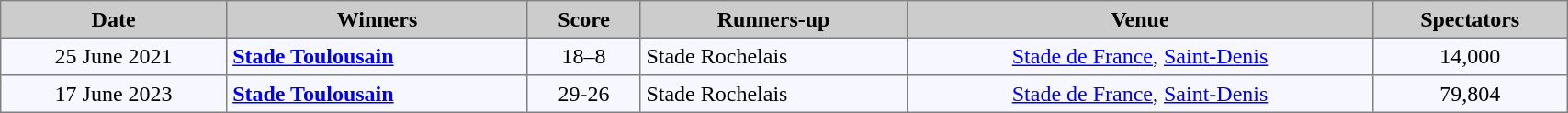<table bgcolor="#f7f8ff" cellpadding="4" width="90%" cellspacing="0" border="1" style="font-size: 100%; border: grey solid 1px; border-collapse: collapse;">
<tr bgcolor="#CCCCCC">
<td align=center><strong>Date</strong></td>
<td align=center><strong>Winners</strong></td>
<td align=center><strong>Score</strong></td>
<td align=center><strong>Runners-up</strong></td>
<td align=center><strong>Venue</strong></td>
<td align=center><strong>Spectators</strong></td>
</tr>
<tr>
<td align=center>25 June 2021</td>
<td><strong><a href='#'>Stade Toulousain</a></strong></td>
<td align=center>18–8</td>
<td>Stade Rochelais</td>
<td align=center><a href='#'>Stade de France</a>, <a href='#'>Saint-Denis</a></td>
<td align=center>14,000</td>
</tr>
<tr>
<td align=center>17 June 2023</td>
<td><strong><a href='#'>Stade Toulousain</a></strong></td>
<td align=center>29-26</td>
<td>Stade Rochelais</td>
<td align=center><a href='#'>Stade de France</a>, <a href='#'>Saint-Denis</a></td>
<td align=center>79,804</td>
</tr>
</table>
